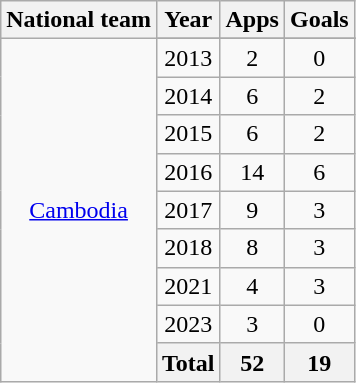<table class="wikitable" style="text-align:center">
<tr>
<th>National team</th>
<th>Year</th>
<th>Apps</th>
<th>Goals</th>
</tr>
<tr>
<td rowspan="10"><a href='#'>Cambodia</a></td>
</tr>
<tr>
<td>2013</td>
<td>2</td>
<td>0</td>
</tr>
<tr>
<td>2014</td>
<td>6</td>
<td>2</td>
</tr>
<tr>
<td>2015</td>
<td>6</td>
<td>2</td>
</tr>
<tr>
<td>2016</td>
<td>14</td>
<td>6</td>
</tr>
<tr>
<td>2017</td>
<td>9</td>
<td>3</td>
</tr>
<tr>
<td>2018</td>
<td>8</td>
<td>3</td>
</tr>
<tr>
<td>2021</td>
<td>4</td>
<td>3</td>
</tr>
<tr>
<td>2023</td>
<td>3</td>
<td>0</td>
</tr>
<tr>
<th>Total</th>
<th>52</th>
<th>19</th>
</tr>
</table>
